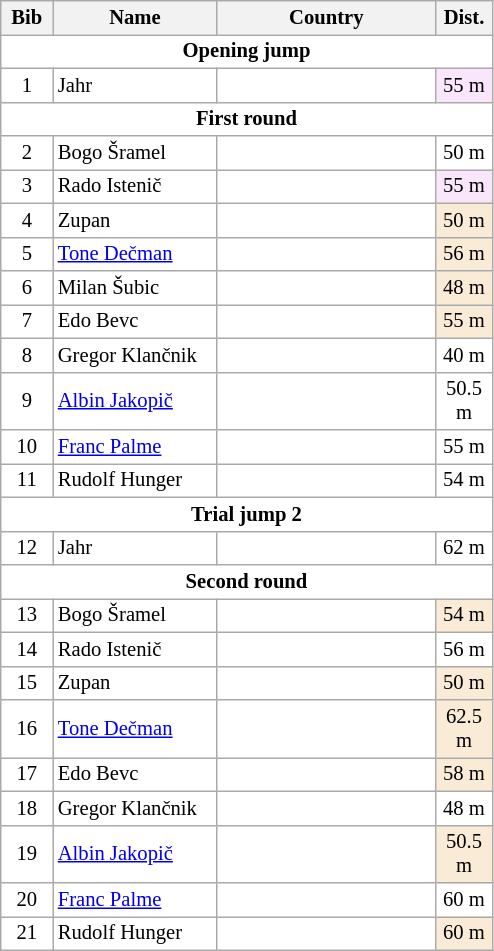<table class="wikitable sortable" style="background:#fff; font-size:86%; line-height:16px; width:26%; border:grey solid 1px; border-collapse:collapse;">
<tr>
<th width="30">Bib</th>
<th width="115">Name</th>
<th width="160">Country</th>
<th width="32">Dist.</th>
</tr>
<tr>
<td colspan=4 align=center><strong>Opening jump</strong></td>
</tr>
<tr>
<td align=center>1</td>
<td>Jahr</td>
<td></td>
<td align=center bgcolor=#FAE6FA>55 m</td>
</tr>
<tr>
<td colspan=4 align=center><strong>First round</strong></td>
</tr>
<tr>
<td align=center>2</td>
<td>Bogo Šramel</td>
<td></td>
<td align=center>50 m</td>
</tr>
<tr>
<td align=center>3</td>
<td>Rado Istenič</td>
<td></td>
<td align=center bgcolor=#FAE6FA>55 m</td>
</tr>
<tr>
<td align=center>4</td>
<td>Zupan</td>
<td></td>
<td align=center bgcolor=#FAEBD7>50 m</td>
</tr>
<tr>
<td align=center>5</td>
<td><a href='#'>Tone Dečman</a></td>
<td></td>
<td align=center bgcolor=#FAEBD7>56 m</td>
</tr>
<tr>
<td align=center>6</td>
<td>Milan Šubic</td>
<td></td>
<td align=center bgcolor=#FAEBD7>48 m</td>
</tr>
<tr>
<td align=center>7</td>
<td>Edo Bevc</td>
<td></td>
<td align=center bgcolor=#FAEBD7>55 m</td>
</tr>
<tr>
<td align=center>8</td>
<td>Gregor Klančnik</td>
<td></td>
<td align=center>40 m</td>
</tr>
<tr>
<td align=center>9</td>
<td><a href='#'>Albin Jakopič</a></td>
<td></td>
<td align=center>50.5 m</td>
</tr>
<tr>
<td align=center>10</td>
<td><a href='#'>Franc Palme</a></td>
<td></td>
<td align=center>55 m</td>
</tr>
<tr>
<td align=center>11</td>
<td>Rudolf Hunger</td>
<td></td>
<td align=center>54 m</td>
</tr>
<tr>
<td colspan=4 align=center><strong>Trial jump 2</strong></td>
</tr>
<tr>
<td align=center>12</td>
<td>Jahr</td>
<td></td>
<td align=center>62 m</td>
</tr>
<tr>
<td colspan=4 align=center><strong>Second round</strong></td>
</tr>
<tr>
<td align=center>13</td>
<td>Bogo Šramel</td>
<td></td>
<td align=center bgcolor=#FAEBD7>54 m</td>
</tr>
<tr>
<td align=center>14</td>
<td>Rado Istenič</td>
<td></td>
<td align=center>56 m</td>
</tr>
<tr>
<td align=center>15</td>
<td>Zupan</td>
<td></td>
<td align=center bgcolor=#FAEBD7>50 m</td>
</tr>
<tr>
<td align=center>16</td>
<td><a href='#'>Tone Dečman</a></td>
<td></td>
<td align=center bgcolor=#FAEBD7>62.5 m</td>
</tr>
<tr>
<td align=center>17</td>
<td>Edo Bevc</td>
<td></td>
<td align=center bgcolor=#FAEBD7>58 m</td>
</tr>
<tr>
<td align=center>18</td>
<td>Gregor Klančnik</td>
<td></td>
<td align=center>48 m</td>
</tr>
<tr>
<td align=center>19</td>
<td><a href='#'>Albin Jakopič</a></td>
<td></td>
<td align=center bgcolor=#FAEBD7>50.5 m</td>
</tr>
<tr>
<td align=center>20</td>
<td><a href='#'>Franc Palme</a></td>
<td></td>
<td align=center>60 m</td>
</tr>
<tr>
<td align=center>21</td>
<td>Rudolf Hunger</td>
<td></td>
<td align=center bgcolor=#FAEBD7>60 m</td>
</tr>
</table>
